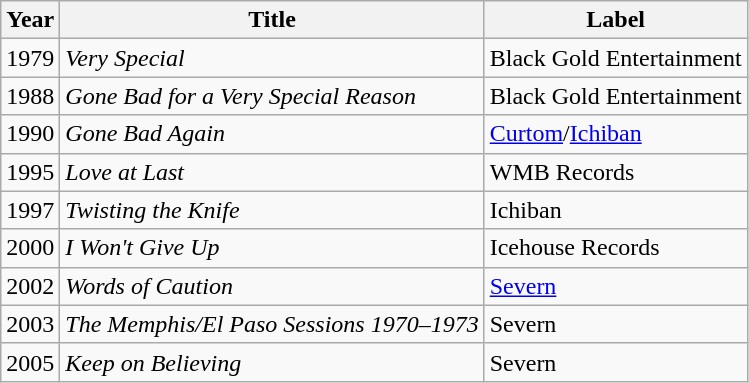<table class="sortable wikitable">
<tr>
<th>Year</th>
<th>Title</th>
<th>Label</th>
</tr>
<tr>
<td>1979</td>
<td><em>Very Special</em></td>
<td>Black Gold Entertainment</td>
</tr>
<tr>
<td>1988</td>
<td><em>Gone Bad for a Very Special Reason</em></td>
<td>Black Gold Entertainment</td>
</tr>
<tr>
<td>1990</td>
<td><em>Gone Bad Again</em></td>
<td><a href='#'>Curtom</a>/<a href='#'>Ichiban</a></td>
</tr>
<tr>
<td>1995</td>
<td><em>Love at Last</em></td>
<td>WMB Records</td>
</tr>
<tr>
<td>1997</td>
<td><em>Twisting the Knife</em></td>
<td>Ichiban</td>
</tr>
<tr>
<td>2000</td>
<td><em>I Won't Give Up</em></td>
<td>Icehouse Records</td>
</tr>
<tr>
<td>2002</td>
<td><em>Words of Caution</em></td>
<td><a href='#'>Severn</a></td>
</tr>
<tr>
<td>2003</td>
<td><em>The Memphis/El Paso Sessions 1970–1973</em></td>
<td>Severn</td>
</tr>
<tr>
<td>2005</td>
<td><em>Keep on Believing</em></td>
<td>Severn</td>
</tr>
</table>
